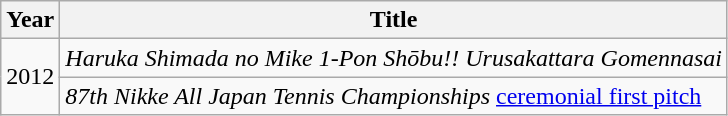<table class="wikitable">
<tr>
<th>Year</th>
<th>Title</th>
</tr>
<tr>
<td rowspan="2">2012</td>
<td><em>Haruka Shimada no Mike 1-Pon Shōbu!! Urusakattara Gomennasai</em></td>
</tr>
<tr>
<td><em>87th Nikke All Japan Tennis Championships</em> <a href='#'>ceremonial first pitch</a></td>
</tr>
</table>
